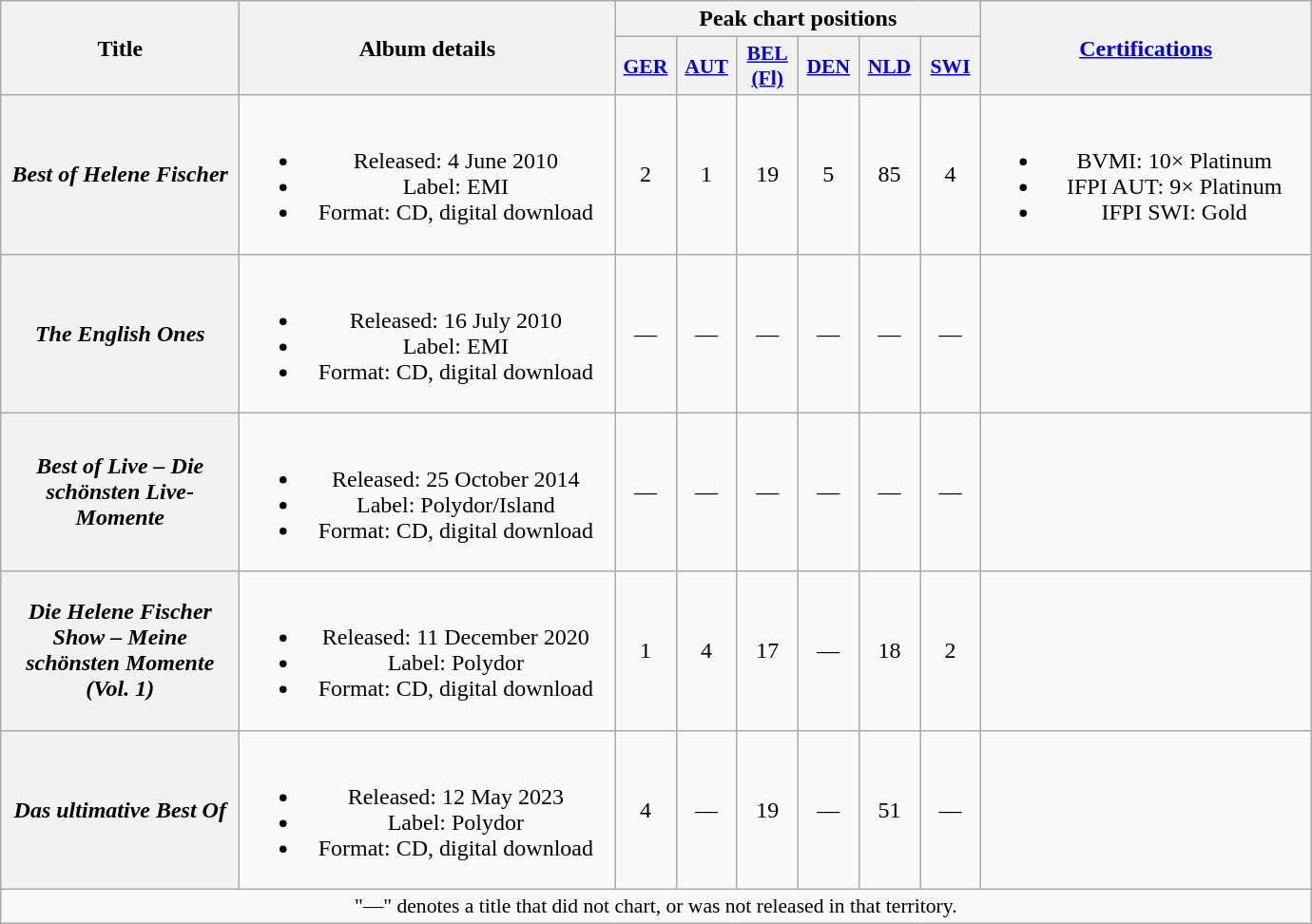<table class="wikitable plainrowheaders" style="text-align:center;">
<tr>
<th scope="col" rowspan="2" style="width:10em;">Title</th>
<th scope="col" rowspan="2" style="width:16em;">Album details</th>
<th scope="col" colspan="6">Peak chart positions</th>
<th scope="col" rowspan="2" style="width:14em;"><a href='#'>Certifications</a></th>
</tr>
<tr>
<th scope="col" style="width:2.5em;font-size:90%;"><a href='#'>GER</a><br></th>
<th scope="col" style="width:2.5em;font-size:90%;"><a href='#'>AUT</a><br></th>
<th scope="col" style="width:2.5em;font-size:90%;"><a href='#'>BEL<br>(Fl)</a><br></th>
<th scope="col" style="width:2.5em;font-size:90%;"><a href='#'>DEN</a><br></th>
<th scope="col" style="width:2.5em;font-size:90%;"><a href='#'>NLD</a><br></th>
<th scope="col" style="width:2.5em;font-size:90%;"><a href='#'>SWI</a><br></th>
</tr>
<tr>
<th scope="row"><em>Best of Helene Fischer</em></th>
<td><br><ul><li>Released: 4 June 2010</li><li>Label: EMI</li><li>Format: CD, digital download</li></ul></td>
<td>2</td>
<td>1</td>
<td>19</td>
<td>5</td>
<td>85</td>
<td>4</td>
<td><br><ul><li>BVMI: 10× Platinum</li><li>IFPI AUT: 9× Platinum</li><li>IFPI SWI: Gold</li></ul></td>
</tr>
<tr>
<th scope="row"><em>The English Ones</em></th>
<td><br><ul><li>Released: 16 July 2010</li><li>Label: EMI</li><li>Format: CD, digital download</li></ul></td>
<td>—</td>
<td>—</td>
<td>—</td>
<td>—</td>
<td>—</td>
<td>—</td>
<td></td>
</tr>
<tr>
<th scope="row"><em>Best of Live – Die schönsten Live-Momente</em></th>
<td><br><ul><li>Released: 25 October 2014</li><li>Label: Polydor/Island</li><li>Format: CD, digital download</li></ul></td>
<td>—</td>
<td>—</td>
<td>—</td>
<td>—</td>
<td>—</td>
<td>—</td>
<td></td>
</tr>
<tr>
<th scope="row"><em>Die Helene Fischer Show – Meine schönsten Momente (Vol. 1)</em></th>
<td><br><ul><li>Released: 11 December 2020</li><li>Label: Polydor</li><li>Format: CD, digital download</li></ul></td>
<td>1</td>
<td>4</td>
<td>17</td>
<td>—</td>
<td>18</td>
<td>2</td>
<td></td>
</tr>
<tr>
<th scope="row"><em>Das ultimative Best Of</em></th>
<td><br><ul><li>Released: 12 May 2023</li><li>Label: Polydor</li><li>Format: CD, digital download</li></ul></td>
<td>4</td>
<td>—</td>
<td>19</td>
<td>—</td>
<td>51</td>
<td>—</td>
<td></td>
</tr>
<tr>
<td colspan="10" style="font-size:90%">"—" denotes a title that did not chart, or was not released in that territory.</td>
</tr>
</table>
